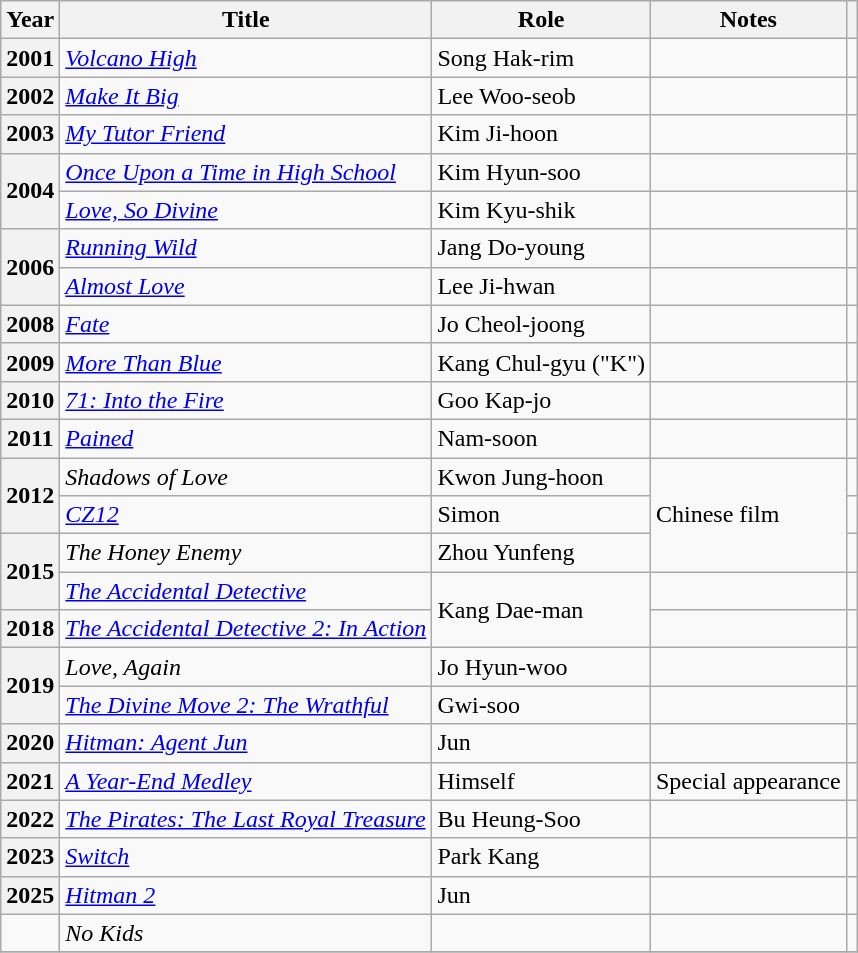<table class="wikitable plainrowheaders sortable">
<tr>
<th scope="col">Year</th>
<th scope="col">Title</th>
<th scope="col">Role</th>
<th scope="col" class="unsortable">Notes</th>
<th scope="col" class="unsortable"></th>
</tr>
<tr>
<th scope="row">2001</th>
<td><em><a href='#'>Volcano High</a></em></td>
<td>Song Hak-rim</td>
<td></td>
<td></td>
</tr>
<tr>
<th scope="row">2002</th>
<td><em><a href='#'>Make It Big</a></em></td>
<td>Lee Woo-seob</td>
<td></td>
<td></td>
</tr>
<tr>
<th scope="row">2003</th>
<td><em><a href='#'>My Tutor Friend</a></em></td>
<td>Kim Ji-hoon</td>
<td></td>
<td></td>
</tr>
<tr>
<th scope="row" rowspan="2">2004</th>
<td><em><a href='#'>Once Upon a Time in High School</a></em></td>
<td>Kim Hyun-soo</td>
<td></td>
<td></td>
</tr>
<tr>
<td><em><a href='#'>Love, So Divine</a></em></td>
<td>Kim Kyu-shik</td>
<td></td>
<td></td>
</tr>
<tr>
<th scope="row" rowspan="2">2006</th>
<td><em><a href='#'>Running Wild</a></em></td>
<td>Jang Do-young</td>
<td></td>
<td></td>
</tr>
<tr>
<td><em><a href='#'>Almost Love</a></em></td>
<td>Lee Ji-hwan</td>
<td></td>
<td></td>
</tr>
<tr>
<th scope="row">2008</th>
<td><em><a href='#'>Fate</a></em></td>
<td>Jo Cheol-joong</td>
<td></td>
<td></td>
</tr>
<tr>
<th scope="row">2009</th>
<td><em><a href='#'>More Than Blue</a></em></td>
<td>Kang Chul-gyu ("K")</td>
<td></td>
<td></td>
</tr>
<tr>
<th scope="row">2010</th>
<td><em><a href='#'>71: Into the Fire</a></em></td>
<td>Goo Kap-jo</td>
<td></td>
<td></td>
</tr>
<tr>
<th scope="row">2011</th>
<td><em><a href='#'>Pained</a></em></td>
<td>Nam-soon</td>
<td></td>
<td></td>
</tr>
<tr>
<th scope="row" rowspan="2">2012</th>
<td><em>Shadows of Love</em></td>
<td>Kwon Jung-hoon</td>
<td rowspan="3">Chinese film</td>
<td></td>
</tr>
<tr>
<td><em><a href='#'>CZ12</a></em></td>
<td>Simon</td>
<td></td>
</tr>
<tr>
<th scope="row" rowspan="2">2015</th>
<td><em>The Honey Enemy</em></td>
<td>Zhou Yunfeng</td>
<td></td>
</tr>
<tr>
<td><em><a href='#'>The Accidental Detective</a></em></td>
<td rowspan="2">Kang Dae-man</td>
<td></td>
<td></td>
</tr>
<tr>
<th scope="row">2018</th>
<td><em><a href='#'>The Accidental Detective 2: In Action</a></em></td>
<td></td>
<td></td>
</tr>
<tr>
<th scope="row" rowspan=2>2019</th>
<td><em>Love, Again </em></td>
<td>Jo Hyun-woo</td>
<td></td>
<td></td>
</tr>
<tr>
<td><em><a href='#'>The Divine Move 2: The Wrathful</a></em></td>
<td>Gwi-soo</td>
<td></td>
<td style="text-align:center"></td>
</tr>
<tr>
<th scope="row">2020</th>
<td><em><a href='#'>Hitman: Agent Jun</a></em></td>
<td>Jun</td>
<td></td>
<td></td>
</tr>
<tr>
<th scope="row">2021</th>
<td><em><a href='#'>A Year-End Medley</a></em></td>
<td>Himself</td>
<td>Special appearance</td>
<td style="text-align:center"></td>
</tr>
<tr>
<th scope="row">2022</th>
<td><em><a href='#'>The Pirates: The Last Royal Treasure</a></em></td>
<td>Bu Heung-Soo</td>
<td></td>
<td style="text-align:center"></td>
</tr>
<tr>
<th scope="row">2023</th>
<td><em><a href='#'>Switch</a></em></td>
<td>Park Kang</td>
<td></td>
<td style="text-align:center"></td>
</tr>
<tr>
<th scope="row">2025</th>
<td><em><a href='#'>Hitman 2</a></em></td>
<td>Jun</td>
<td></td>
<td style="text-align:center"></td>
</tr>
<tr>
<td></td>
<td><em>No Kids</em></td>
<td></td>
<td></td>
<td style="text-align:center"></td>
</tr>
<tr>
</tr>
</table>
